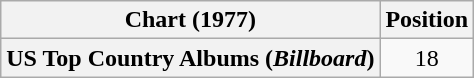<table class="wikitable plainrowheaders" style="text-align:center">
<tr>
<th scope="col">Chart (1977)</th>
<th scope="col">Position</th>
</tr>
<tr>
<th scope="row">US Top Country Albums (<em>Billboard</em>)</th>
<td>18</td>
</tr>
</table>
